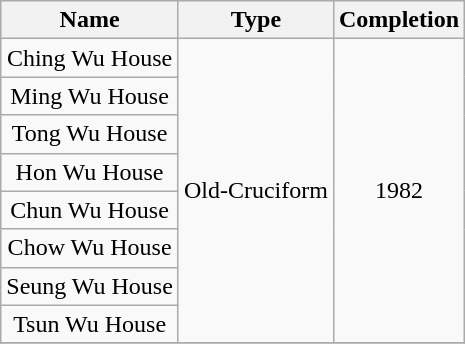<table class="wikitable" style="text-align: center">
<tr>
<th>Name</th>
<th>Type</th>
<th>Completion</th>
</tr>
<tr>
<td>Ching Wu House</td>
<td rowspan="8">Old-Cruciform</td>
<td rowspan="8">1982</td>
</tr>
<tr>
<td>Ming Wu House</td>
</tr>
<tr>
<td>Tong Wu House</td>
</tr>
<tr>
<td>Hon Wu House</td>
</tr>
<tr>
<td>Chun Wu House</td>
</tr>
<tr>
<td>Chow Wu House</td>
</tr>
<tr>
<td>Seung Wu House</td>
</tr>
<tr>
<td>Tsun Wu House</td>
</tr>
<tr>
</tr>
</table>
